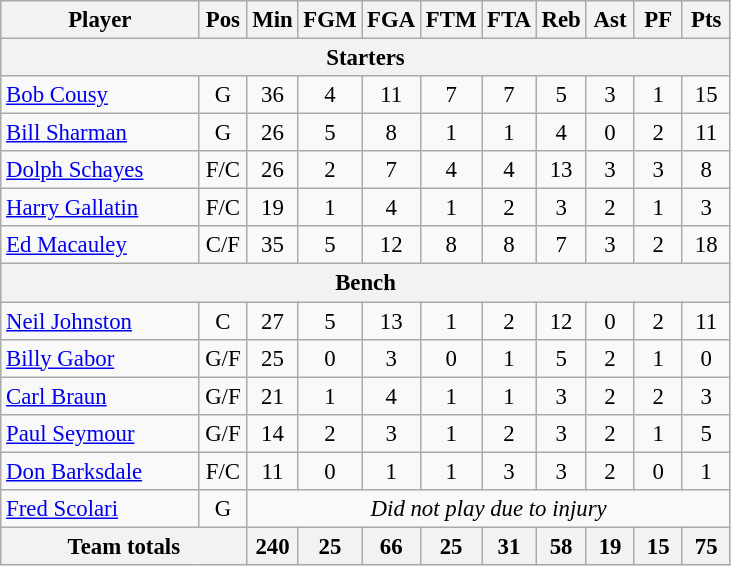<table class="wikitable" style="text-align:center; font-size:95%">
<tr>
<th scope="col" width="125px">Player</th>
<th scope="col" width="25px">Pos</th>
<th scope="col" width="25px">Min</th>
<th scope="col" width="25px">FGM</th>
<th scope="col" width="25px">FGA</th>
<th scope="col" width="25px">FTM</th>
<th scope="col" width="25px">FTA</th>
<th scope="col" width="25px">Reb</th>
<th scope="col" width="25px">Ast</th>
<th scope="col" width="25px">PF</th>
<th scope="col" width="25px">Pts</th>
</tr>
<tr>
<th scope="col" colspan="11">Starters</th>
</tr>
<tr>
<td style="text-align:left"><a href='#'>Bob Cousy</a></td>
<td>G</td>
<td>36</td>
<td>4</td>
<td>11</td>
<td>7</td>
<td>7</td>
<td>5</td>
<td>3</td>
<td>1</td>
<td>15</td>
</tr>
<tr>
<td style="text-align:left"><a href='#'>Bill Sharman</a></td>
<td>G</td>
<td>26</td>
<td>5</td>
<td>8</td>
<td>1</td>
<td>1</td>
<td>4</td>
<td>0</td>
<td>2</td>
<td>11</td>
</tr>
<tr>
<td style="text-align:left"><a href='#'>Dolph Schayes</a></td>
<td>F/C</td>
<td>26</td>
<td>2</td>
<td>7</td>
<td>4</td>
<td>4</td>
<td>13</td>
<td>3</td>
<td>3</td>
<td>8</td>
</tr>
<tr>
<td style="text-align:left"><a href='#'>Harry Gallatin</a></td>
<td>F/C</td>
<td>19</td>
<td>1</td>
<td>4</td>
<td>1</td>
<td>2</td>
<td>3</td>
<td>2</td>
<td>1</td>
<td>3</td>
</tr>
<tr>
<td style="text-align:left"><a href='#'>Ed Macauley</a></td>
<td>C/F</td>
<td>35</td>
<td>5</td>
<td>12</td>
<td>8</td>
<td>8</td>
<td>7</td>
<td>3</td>
<td>2</td>
<td>18</td>
</tr>
<tr>
<th colspan="11">Bench</th>
</tr>
<tr>
<td style="text-align:left"><a href='#'>Neil Johnston</a></td>
<td>C</td>
<td>27</td>
<td>5</td>
<td>13</td>
<td>1</td>
<td>2</td>
<td>12</td>
<td>0</td>
<td>2</td>
<td>11</td>
</tr>
<tr>
<td style="text-align:left"><a href='#'>Billy Gabor</a></td>
<td>G/F</td>
<td>25</td>
<td>0</td>
<td>3</td>
<td>0</td>
<td>1</td>
<td>5</td>
<td>2</td>
<td>1</td>
<td>0</td>
</tr>
<tr>
<td style="text-align:left"><a href='#'>Carl Braun</a></td>
<td>G/F</td>
<td>21</td>
<td>1</td>
<td>4</td>
<td>1</td>
<td>1</td>
<td>3</td>
<td>2</td>
<td>2</td>
<td>3</td>
</tr>
<tr>
<td style="text-align:left"><a href='#'>Paul Seymour</a></td>
<td>G/F</td>
<td>14</td>
<td>2</td>
<td>3</td>
<td>1</td>
<td>2</td>
<td>3</td>
<td>2</td>
<td>1</td>
<td>5</td>
</tr>
<tr>
<td style="text-align:left"><a href='#'>Don Barksdale</a></td>
<td>F/C</td>
<td>11</td>
<td>0</td>
<td>1</td>
<td>1</td>
<td>3</td>
<td>3</td>
<td>2</td>
<td>0</td>
<td>1</td>
</tr>
<tr>
<td style="text-align:left"><a href='#'>Fred Scolari</a></td>
<td>G</td>
<td colspan="9"><em>Did not play due to injury</em></td>
</tr>
<tr>
<th scope="row" colspan="2">Team totals</th>
<th>240</th>
<th>25</th>
<th>66</th>
<th>25</th>
<th>31</th>
<th>58</th>
<th>19</th>
<th>15</th>
<th>75</th>
</tr>
</table>
